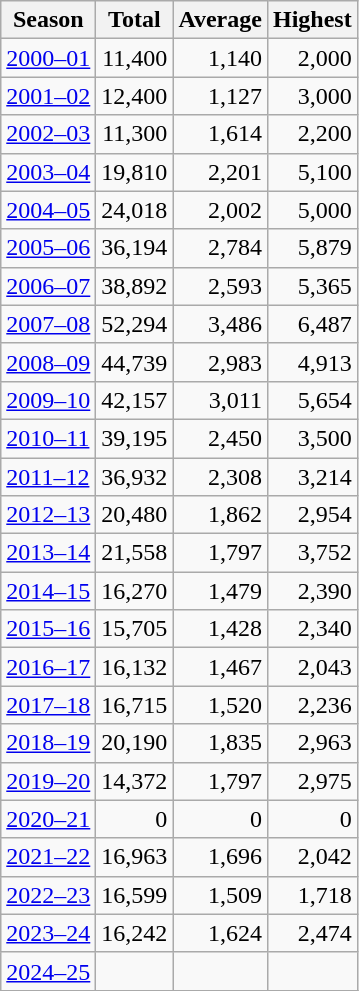<table class="wikitable sortable">
<tr>
<th scope=col>Season</th>
<th scope=col>Total</th>
<th scope=col>Average</th>
<th scope=col>Highest</th>
</tr>
<tr>
<td><a href='#'>2000–01</a></td>
<td align=right>11,400</td>
<td align=right>1,140</td>
<td align=right>2,000</td>
</tr>
<tr>
<td><a href='#'>2001–02</a></td>
<td align=right>12,400</td>
<td align=right>1,127</td>
<td align=right>3,000</td>
</tr>
<tr>
<td><a href='#'>2002–03</a></td>
<td align=right>11,300</td>
<td align=right>1,614</td>
<td align=right>2,200</td>
</tr>
<tr>
<td><a href='#'>2003–04</a></td>
<td align=right>19,810</td>
<td align=right>2,201</td>
<td align=right>5,100</td>
</tr>
<tr>
<td><a href='#'>2004–05</a></td>
<td align=right>24,018</td>
<td align=right>2,002</td>
<td align=right>5,000</td>
</tr>
<tr>
<td><a href='#'>2005–06</a></td>
<td align=right>36,194</td>
<td align=right>2,784</td>
<td align=right>5,879</td>
</tr>
<tr>
<td><a href='#'>2006–07</a></td>
<td align=right>38,892</td>
<td align=right>2,593</td>
<td align=right>5,365</td>
</tr>
<tr>
<td><a href='#'>2007–08</a></td>
<td align=right>52,294</td>
<td align=right>3,486</td>
<td align=right>6,487</td>
</tr>
<tr>
<td><a href='#'>2008–09</a></td>
<td align=right>44,739</td>
<td align=right>2,983</td>
<td align=right>4,913</td>
</tr>
<tr>
<td><a href='#'>2009–10</a></td>
<td align=right>42,157</td>
<td align=right>3,011</td>
<td align=right>5,654</td>
</tr>
<tr>
<td><a href='#'>2010–11</a></td>
<td align=right>39,195</td>
<td align=right>2,450</td>
<td align=right>3,500</td>
</tr>
<tr>
<td><a href='#'>2011–12</a></td>
<td align=right>36,932</td>
<td align=right>2,308</td>
<td align=right>3,214</td>
</tr>
<tr>
<td><a href='#'>2012–13</a></td>
<td align=right>20,480</td>
<td align=right>1,862</td>
<td align=right>2,954</td>
</tr>
<tr>
<td><a href='#'>2013–14</a></td>
<td align=right>21,558</td>
<td align=right>1,797</td>
<td align=right>3,752</td>
</tr>
<tr>
<td><a href='#'>2014–15</a></td>
<td align=right>16,270</td>
<td align=right>1,479</td>
<td align=right>2,390</td>
</tr>
<tr>
<td><a href='#'>2015–16</a></td>
<td align=right>15,705</td>
<td align=right>1,428</td>
<td align=right>2,340</td>
</tr>
<tr>
<td><a href='#'>2016–17</a></td>
<td align=right>16,132</td>
<td align=right>1,467</td>
<td align=right>2,043</td>
</tr>
<tr>
<td><a href='#'>2017–18</a></td>
<td align=right>16,715</td>
<td align=right>1,520</td>
<td align=right>2,236</td>
</tr>
<tr>
<td><a href='#'>2018–19</a></td>
<td align=right>20,190</td>
<td align=right>1,835</td>
<td align=right>2,963</td>
</tr>
<tr>
<td><a href='#'>2019–20</a></td>
<td align=right>14,372</td>
<td align=right>1,797</td>
<td align=right>2,975</td>
</tr>
<tr>
<td><a href='#'>2020–21</a></td>
<td align=right>0</td>
<td align=right>0</td>
<td align=right>0</td>
</tr>
<tr>
<td><a href='#'>2021–22</a></td>
<td align=right>16,963</td>
<td align=right>1,696</td>
<td align=right>2,042</td>
</tr>
<tr>
<td><a href='#'>2022–23</a></td>
<td align=right>16,599</td>
<td align=right>1,509</td>
<td align=right>1,718</td>
</tr>
<tr>
<td><a href='#'>2023–24</a></td>
<td align=right>16,242</td>
<td align=right>1,624</td>
<td align=right>2,474</td>
</tr>
<tr>
<td><a href='#'>2024–25</a></td>
<td align=right></td>
<td align=right></td>
<td align=right></td>
</tr>
<tr>
</tr>
</table>
